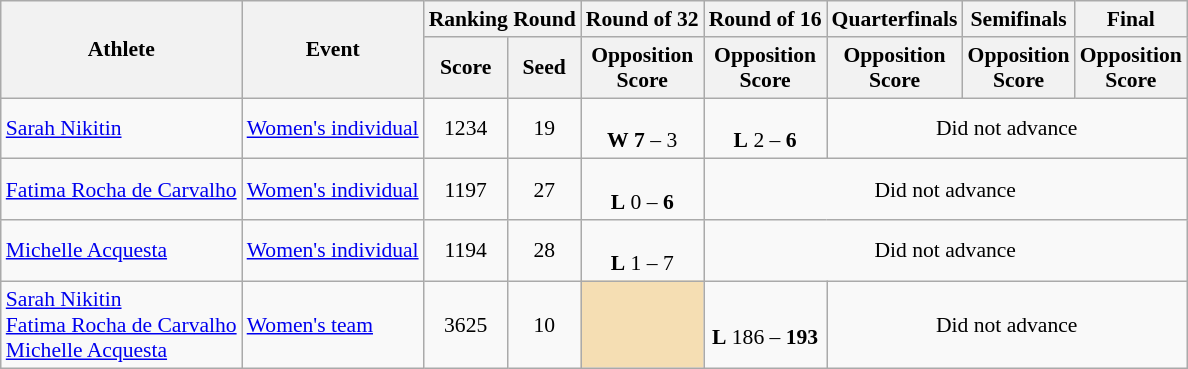<table class="wikitable" style="font-size:90%">
<tr>
<th rowspan="2">Athlete</th>
<th rowspan="2">Event</th>
<th colspan="2">Ranking Round</th>
<th>Round of 32</th>
<th>Round of 16</th>
<th>Quarterfinals</th>
<th>Semifinals</th>
<th>Final</th>
</tr>
<tr>
<th>Score</th>
<th>Seed</th>
<th>Opposition<br>Score</th>
<th>Opposition<br>Score</th>
<th>Opposition<br>Score</th>
<th>Opposition<br>Score</th>
<th>Opposition<br>Score</th>
</tr>
<tr>
<td><a href='#'>Sarah Nikitin</a></td>
<td><a href='#'>Women's individual</a></td>
<td align=center>1234</td>
<td align=center>19</td>
<td align=center><br> <strong>W</strong> <strong>7</strong> – 3</td>
<td align=center><br> <strong>L</strong> 2 – <strong>6</strong></td>
<td align=center colspan=3>Did not advance</td>
</tr>
<tr>
<td><a href='#'>Fatima Rocha de Carvalho</a></td>
<td><a href='#'>Women's individual</a></td>
<td align=center>1197</td>
<td align=center>27</td>
<td align=center><br> <strong>L</strong> 0 – <strong>6</strong></td>
<td align=center colspan=4>Did not advance</td>
</tr>
<tr>
<td><a href='#'>Michelle Acquesta</a></td>
<td><a href='#'>Women's individual</a></td>
<td align=center>1194</td>
<td align=center>28</td>
<td align=center><br> <strong>L</strong> 1 – 7</td>
<td align=center colspan=4>Did not advance</td>
</tr>
<tr>
<td><a href='#'>Sarah Nikitin</a><br><a href='#'>Fatima Rocha de Carvalho</a><br><a href='#'>Michelle Acquesta</a></td>
<td><a href='#'>Women's team</a></td>
<td align=center>3625</td>
<td align=center>10</td>
<td align=center bgcolor=wheat></td>
<td align=center><br> <strong>L</strong> 186 – <strong>193</strong></td>
<td align=center colspan=3>Did not advance</td>
</tr>
</table>
